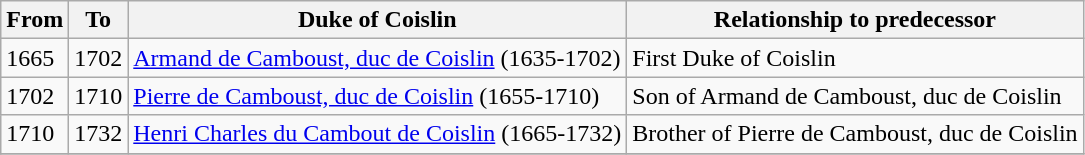<table class="wikitable">
<tr>
<th>From</th>
<th>To</th>
<th>Duke of Coislin</th>
<th>Relationship to predecessor</th>
</tr>
<tr>
<td>1665</td>
<td>1702</td>
<td><a href='#'>Armand de Camboust, duc de Coislin</a> (1635-1702)</td>
<td>First Duke of Coislin</td>
</tr>
<tr>
<td>1702</td>
<td>1710</td>
<td><a href='#'>Pierre de Camboust, duc de Coislin</a> (1655-1710)</td>
<td>Son of Armand de Camboust, duc de Coislin</td>
</tr>
<tr>
<td>1710</td>
<td>1732</td>
<td><a href='#'>Henri Charles du Cambout de Coislin</a> (1665-1732)</td>
<td>Brother of Pierre de Camboust, duc de Coislin</td>
</tr>
<tr>
</tr>
</table>
